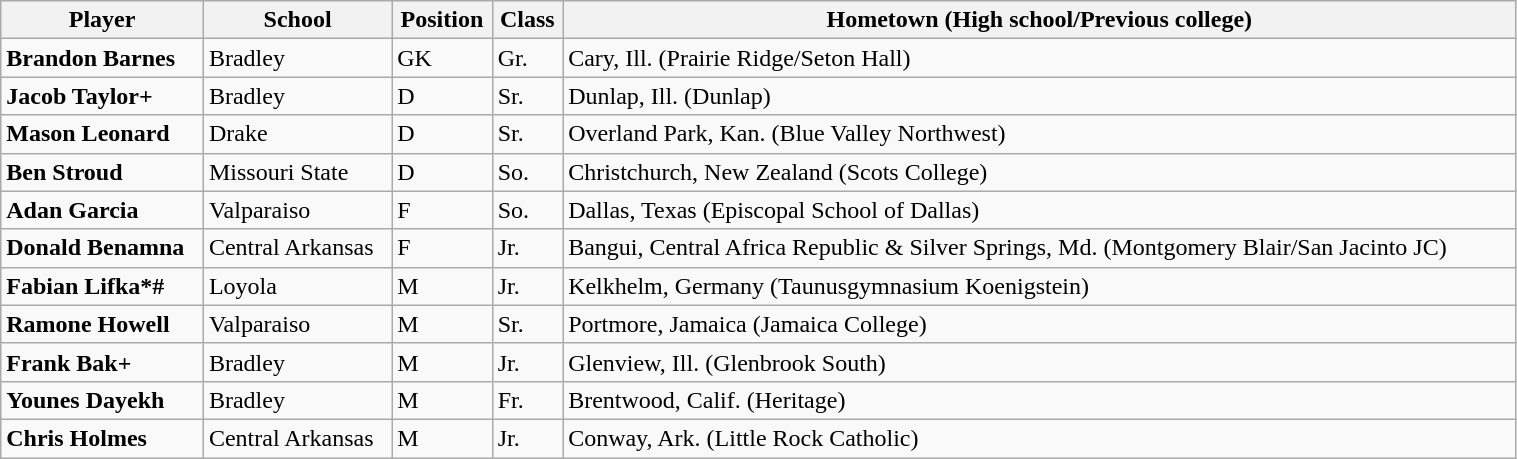<table class="wikitable sortable" style="text-align: left; width:80%">
<tr>
<th>Player</th>
<th>School</th>
<th>Position</th>
<th>Class</th>
<th>Hometown (High school/Previous college)</th>
</tr>
<tr>
<td><strong>Brandon Barnes</strong></td>
<td>Bradley</td>
<td>GK</td>
<td>Gr.</td>
<td>Cary, Ill. (Prairie Ridge/Seton Hall)</td>
</tr>
<tr>
<td><strong>Jacob Taylor+</strong></td>
<td>Bradley</td>
<td>D</td>
<td>Sr.</td>
<td>Dunlap, Ill. (Dunlap)</td>
</tr>
<tr>
<td><strong>Mason Leonard</strong></td>
<td>Drake</td>
<td>D</td>
<td>Sr.</td>
<td>Overland Park, Kan. (Blue Valley Northwest)</td>
</tr>
<tr>
<td><strong>Ben Stroud</strong></td>
<td>Missouri State</td>
<td>D</td>
<td>So.</td>
<td>Christchurch, New Zealand (Scots College)</td>
</tr>
<tr>
<td><strong>Adan Garcia</strong></td>
<td>Valparaiso</td>
<td>F</td>
<td>So.</td>
<td>Dallas, Texas (Episcopal School of Dallas)</td>
</tr>
<tr>
<td><strong>Donald Benamna</strong></td>
<td>Central Arkansas</td>
<td>F</td>
<td>Jr.</td>
<td>Bangui, Central Africa Republic & Silver Springs, Md. (Montgomery Blair/San Jacinto JC)</td>
</tr>
<tr>
<td><strong>Fabian Lifka*#</strong></td>
<td>Loyola</td>
<td>M</td>
<td>Jr.</td>
<td>Kelkhelm, Germany (Taunusgymnasium Koenigstein)</td>
</tr>
<tr>
<td><strong>Ramone Howell</strong></td>
<td>Valparaiso</td>
<td>M</td>
<td>Sr.</td>
<td>Portmore, Jamaica (Jamaica College)</td>
</tr>
<tr>
<td><strong>Frank Bak+</strong></td>
<td>Bradley</td>
<td>M</td>
<td>Jr.</td>
<td>Glenview, Ill. (Glenbrook South)</td>
</tr>
<tr>
<td><strong>Younes Dayekh</strong></td>
<td>Bradley</td>
<td>M</td>
<td>Fr.</td>
<td>Brentwood, Calif. (Heritage)</td>
</tr>
<tr>
<td><strong>Chris Holmes</strong></td>
<td>Central Arkansas</td>
<td>M</td>
<td>Jr.</td>
<td>Conway, Ark. (Little Rock Catholic)</td>
</tr>
</table>
